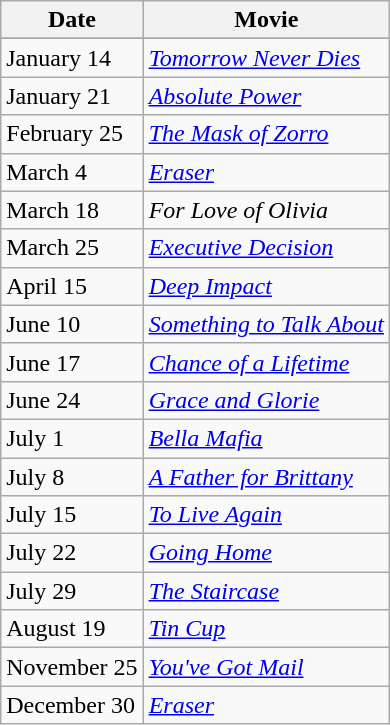<table class="wikitable plainrowheaders">
<tr>
<th scope="col">Date</th>
<th scope="col">Movie</th>
</tr>
<tr>
</tr>
<tr>
<td>January 14</td>
<td><em><a href='#'>Tomorrow Never Dies</a></em></td>
</tr>
<tr>
<td>January 21</td>
<td><em><a href='#'>Absolute Power</a></em></td>
</tr>
<tr>
<td>February 25</td>
<td><em><a href='#'>The Mask of Zorro</a></em></td>
</tr>
<tr>
<td>March 4</td>
<td><em><a href='#'>Eraser</a></em></td>
</tr>
<tr>
<td>March 18</td>
<td><em>For Love of Olivia</em></td>
</tr>
<tr>
<td>March 25</td>
<td><em><a href='#'>Executive Decision</a></em></td>
</tr>
<tr>
<td>April 15</td>
<td><em><a href='#'>Deep Impact</a></em></td>
</tr>
<tr>
<td>June 10</td>
<td><em><a href='#'>Something to Talk About</a></em></td>
</tr>
<tr>
<td>June 17</td>
<td><em><a href='#'>Chance of a Lifetime</a></em></td>
</tr>
<tr>
<td>June 24</td>
<td><em><a href='#'>Grace and Glorie</a></em></td>
</tr>
<tr>
<td>July 1</td>
<td><em><a href='#'>Bella Mafia</a></em></td>
</tr>
<tr>
<td>July 8</td>
<td><em><a href='#'>A Father for Brittany</a></em></td>
</tr>
<tr>
<td>July 15</td>
<td><em><a href='#'>To Live Again</a></em></td>
</tr>
<tr>
<td>July 22</td>
<td><em><a href='#'>Going Home</a></em></td>
</tr>
<tr>
<td>July 29</td>
<td><em><a href='#'>The Staircase</a></em></td>
</tr>
<tr>
<td>August 19</td>
<td><em><a href='#'>Tin Cup</a></em></td>
</tr>
<tr>
<td>November 25</td>
<td><em><a href='#'>You've Got Mail</a></em></td>
</tr>
<tr>
<td>December 30</td>
<td><em><a href='#'>Eraser</a></em></td>
</tr>
</table>
